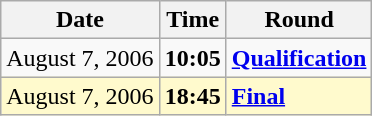<table class="wikitable">
<tr>
<th>Date</th>
<th>Time</th>
<th>Round</th>
</tr>
<tr>
<td>August 7, 2006</td>
<td><strong>10:05</strong></td>
<td><strong><a href='#'>Qualification</a></strong></td>
</tr>
<tr style=background:lemonchiffon>
<td>August 7, 2006</td>
<td><strong>18:45</strong></td>
<td><strong><a href='#'>Final</a></strong></td>
</tr>
</table>
